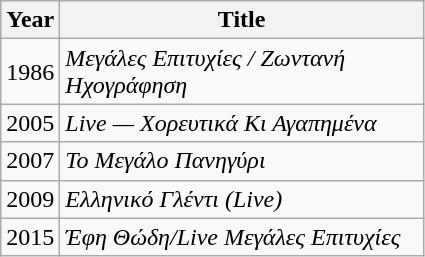<table class="wikitable">
<tr>
<th width="20">Year</th>
<th width="235">Title</th>
</tr>
<tr>
<td>1986</td>
<td><em>Μεγάλες Επιτυχίες / Ζωντανή Ηχογράφηση</em></td>
</tr>
<tr>
<td>2005</td>
<td><em>Live — Χορευτικά Κι Αγαπημένα</em></td>
</tr>
<tr>
<td>2007</td>
<td><em>Το Μεγάλο Πανηγύρι</em></td>
</tr>
<tr>
<td>2009</td>
<td><em>Ελληνικό Γλέντι (Live)</em></td>
</tr>
<tr>
<td>2015</td>
<td><em>Έφη Θώδη/Live Μεγάλες Επιτυχίες</em></td>
</tr>
</table>
